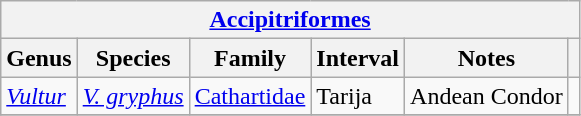<table class="wikitable">
<tr>
<th colspan="6"><a href='#'>Accipitriformes</a></th>
</tr>
<tr>
<th>Genus</th>
<th>Species</th>
<th>Family</th>
<th>Interval</th>
<th>Notes</th>
<th></th>
</tr>
<tr>
<td><em><a href='#'>Vultur</a></em></td>
<td><em><a href='#'> V. gryphus</a></em></td>
<td><a href='#'>Cathartidae</a></td>
<td>Tarija </td>
<td>Andean Condor</td>
<td></td>
</tr>
<tr>
</tr>
</table>
